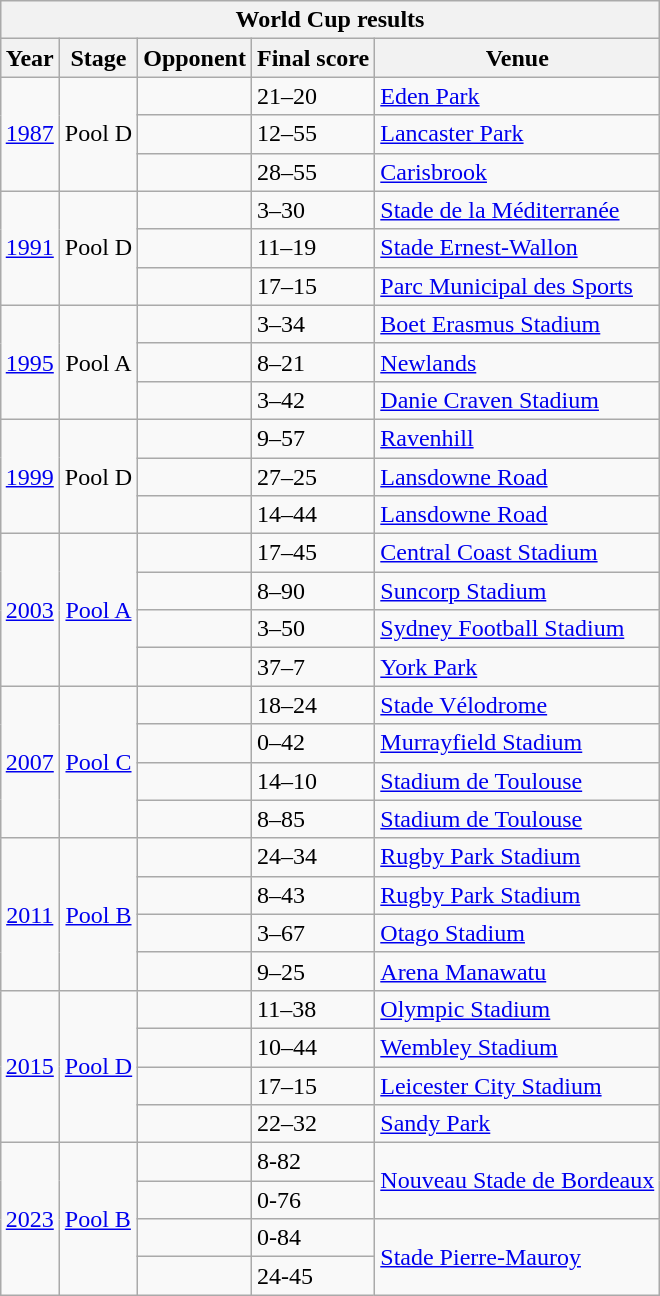<table class="wikitable sortable collapsible collapsed"  style="margin:auto; margin:1em; margin-top:0; margin:auto;">
<tr>
<th colspan="6"><span>World Cup results</span></th>
</tr>
<tr>
<th>Year</th>
<th>Stage</th>
<th>Opponent</th>
<th>Final score</th>
<th>Venue</th>
</tr>
<tr>
<td style="text-align:center" rowspan="3"><a href='#'>1987</a></td>
<td style="text-align:center" rowspan="3">Pool D</td>
<td></td>
<td>21–20</td>
<td><a href='#'>Eden Park</a></td>
</tr>
<tr>
<td></td>
<td>12–55</td>
<td><a href='#'>Lancaster Park</a></td>
</tr>
<tr>
<td></td>
<td>28–55</td>
<td><a href='#'>Carisbrook</a></td>
</tr>
<tr>
<td style="text-align:center" rowspan="3"><a href='#'>1991</a></td>
<td style="text-align:center" rowspan="3">Pool D</td>
<td></td>
<td>3–30</td>
<td><a href='#'>Stade de la Méditerranée</a></td>
</tr>
<tr>
<td></td>
<td>11–19</td>
<td><a href='#'>Stade Ernest-Wallon</a></td>
</tr>
<tr>
<td></td>
<td>17–15</td>
<td><a href='#'>Parc Municipal des Sports</a></td>
</tr>
<tr>
<td style="text-align:center" rowspan="3"><a href='#'>1995</a></td>
<td style="text-align:center" rowspan="3">Pool A</td>
<td></td>
<td>3–34</td>
<td><a href='#'>Boet Erasmus Stadium</a></td>
</tr>
<tr>
<td></td>
<td>8–21</td>
<td><a href='#'>Newlands</a></td>
</tr>
<tr>
<td></td>
<td>3–42</td>
<td><a href='#'>Danie Craven Stadium</a></td>
</tr>
<tr>
<td style="text-align:center" rowspan="3"><a href='#'>1999</a></td>
<td style="text-align:center" rowspan="3">Pool D</td>
<td></td>
<td>9–57</td>
<td><a href='#'>Ravenhill</a></td>
</tr>
<tr>
<td></td>
<td>27–25</td>
<td><a href='#'>Lansdowne Road</a></td>
</tr>
<tr>
<td></td>
<td>14–44</td>
<td><a href='#'>Lansdowne Road</a></td>
</tr>
<tr>
<td style="text-align:center" rowspan="4"><a href='#'>2003</a></td>
<td style="text-align:center" rowspan="4"><a href='#'>Pool A</a></td>
<td></td>
<td>17–45</td>
<td><a href='#'>Central Coast Stadium</a></td>
</tr>
<tr>
<td></td>
<td>8–90</td>
<td><a href='#'>Suncorp Stadium</a></td>
</tr>
<tr>
<td></td>
<td>3–50</td>
<td><a href='#'>Sydney Football Stadium</a></td>
</tr>
<tr>
<td></td>
<td>37–7</td>
<td><a href='#'>York Park</a></td>
</tr>
<tr>
<td style="text-align:center" rowspan="4"><a href='#'>2007</a></td>
<td style="text-align:center" rowspan="4"><a href='#'>Pool C</a></td>
<td></td>
<td>18–24</td>
<td><a href='#'>Stade Vélodrome</a></td>
</tr>
<tr>
<td></td>
<td>0–42</td>
<td><a href='#'>Murrayfield Stadium</a></td>
</tr>
<tr>
<td></td>
<td>14–10</td>
<td><a href='#'>Stadium de Toulouse</a></td>
</tr>
<tr>
<td></td>
<td>8–85</td>
<td><a href='#'>Stadium de Toulouse</a></td>
</tr>
<tr>
<td style="text-align:center" rowspan="4"><a href='#'>2011</a></td>
<td style="text-align:center" rowspan="4"><a href='#'>Pool B</a></td>
<td></td>
<td>24–34</td>
<td><a href='#'>Rugby Park Stadium</a></td>
</tr>
<tr>
<td></td>
<td>8–43</td>
<td><a href='#'>Rugby Park Stadium</a></td>
</tr>
<tr>
<td></td>
<td>3–67</td>
<td><a href='#'>Otago Stadium</a></td>
</tr>
<tr>
<td></td>
<td>9–25</td>
<td><a href='#'>Arena Manawatu</a></td>
</tr>
<tr>
<td style="text-align:center" rowspan="4"><a href='#'>2015</a></td>
<td style="text-align:center" rowspan="4"><a href='#'>Pool D</a></td>
<td></td>
<td>11–38</td>
<td><a href='#'>Olympic Stadium</a></td>
</tr>
<tr>
<td></td>
<td>10–44</td>
<td><a href='#'>Wembley Stadium</a></td>
</tr>
<tr>
<td></td>
<td>17–15</td>
<td><a href='#'>Leicester City Stadium</a></td>
</tr>
<tr>
<td></td>
<td>22–32</td>
<td><a href='#'>Sandy Park</a></td>
</tr>
<tr>
<td rowspan=4><a href='#'>2023</a></td>
<td rowspan=4><a href='#'>Pool B</a></td>
<td></td>
<td>8-82</td>
<td rowspan=2><a href='#'>Nouveau Stade de Bordeaux</a></td>
</tr>
<tr>
<td></td>
<td>0-76</td>
</tr>
<tr>
<td></td>
<td>0-84</td>
<td rowspan=2><a href='#'>Stade Pierre-Mauroy</a></td>
</tr>
<tr>
<td></td>
<td>24-45</td>
</tr>
</table>
